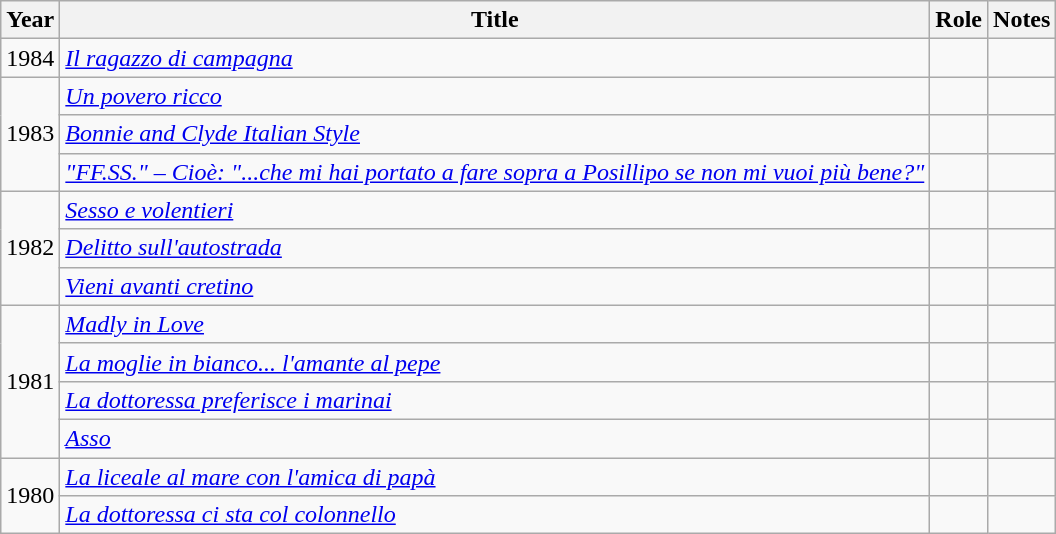<table class="wikitable sortable">
<tr>
<th>Year</th>
<th>Title</th>
<th>Role</th>
<th class="unsortable">Notes</th>
</tr>
<tr>
<td>1984</td>
<td><em><a href='#'>Il ragazzo di campagna</a></em></td>
<td></td>
<td></td>
</tr>
<tr>
<td rowspan=3>1983</td>
<td><em><a href='#'>Un povero ricco</a></em></td>
<td></td>
<td></td>
</tr>
<tr>
<td><em><a href='#'>Bonnie and Clyde Italian Style</a></em></td>
<td></td>
<td></td>
</tr>
<tr>
<td><em><a href='#'>"FF.SS." – Cioè: "...che mi hai portato a fare sopra a Posillipo se non mi vuoi più bene?"</a></em></td>
<td></td>
<td></td>
</tr>
<tr>
<td rowspan=3>1982</td>
<td><em><a href='#'>Sesso e volentieri</a></em></td>
<td></td>
<td></td>
</tr>
<tr>
<td><em><a href='#'>Delitto sull'autostrada</a></em></td>
<td></td>
<td></td>
</tr>
<tr>
<td><em><a href='#'>Vieni avanti cretino</a></em></td>
<td></td>
<td></td>
</tr>
<tr>
<td rowspan=4>1981</td>
<td><em><a href='#'>Madly in Love</a></em></td>
<td></td>
<td></td>
</tr>
<tr>
<td><em><a href='#'>La moglie in bianco... l'amante al pepe</a></em></td>
<td></td>
<td></td>
</tr>
<tr>
<td><em><a href='#'>La dottoressa preferisce i marinai</a></em></td>
<td></td>
<td></td>
</tr>
<tr>
<td><em><a href='#'>Asso</a></em></td>
<td></td>
<td></td>
</tr>
<tr>
<td rowspan=2>1980</td>
<td><em><a href='#'>La liceale al mare con l'amica di papà</a></em></td>
<td></td>
<td></td>
</tr>
<tr>
<td><em><a href='#'>La dottoressa ci sta col colonnello</a></em></td>
<td></td>
<td></td>
</tr>
</table>
